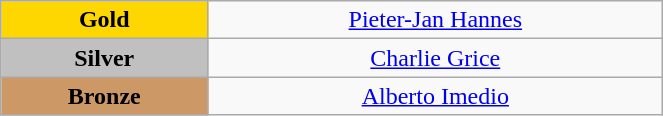<table class="wikitable" style="text-align:center; " width="35%">
<tr>
<td bgcolor="gold"><strong>Gold</strong></td>
<td><a href='#'>Pieter-Jan Hannes</a><br>  <small><em></em></small></td>
</tr>
<tr>
<td bgcolor="silver"><strong>Silver</strong></td>
<td><a href='#'>Charlie Grice</a><br>  <small><em></em></small></td>
</tr>
<tr>
<td bgcolor="CC9966"><strong>Bronze</strong></td>
<td><a href='#'>Alberto Imedio</a><br>  <small><em></em></small></td>
</tr>
</table>
